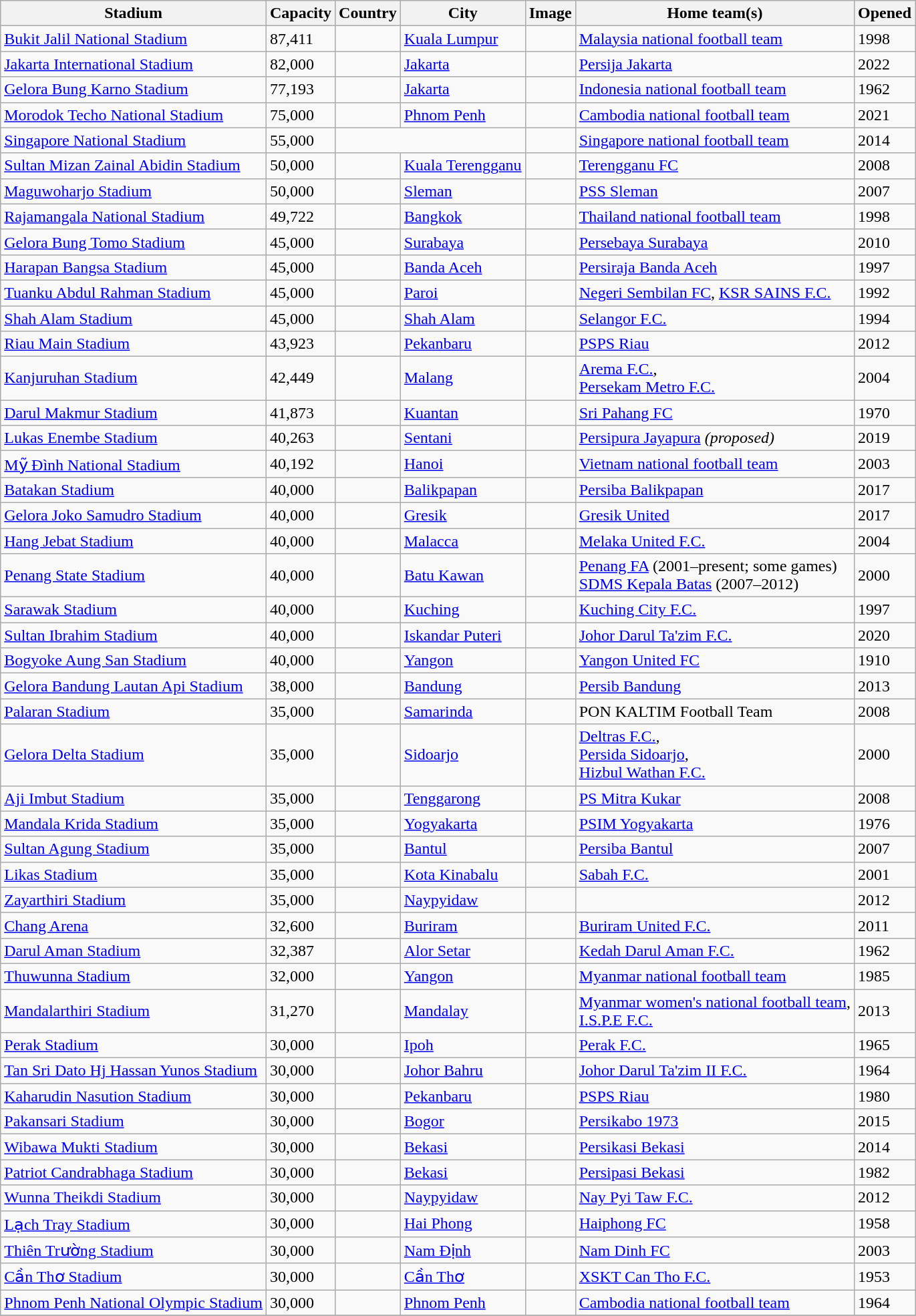<table class="wikitable sortable">
<tr>
<th>Stadium</th>
<th>Capacity</th>
<th>Country</th>
<th>City</th>
<th>Image</th>
<th>Home team(s)</th>
<th>Opened</th>
</tr>
<tr>
<td><a href='#'>Bukit Jalil National Stadium</a></td>
<td>87,411</td>
<td></td>
<td><a href='#'>Kuala Lumpur</a></td>
<td></td>
<td><a href='#'>Malaysia national football team</a></td>
<td>1998</td>
</tr>
<tr>
<td><a href='#'>Jakarta International Stadium</a></td>
<td>82,000</td>
<td></td>
<td><a href='#'>Jakarta</a></td>
<td></td>
<td><a href='#'>Persija Jakarta</a></td>
<td>2022</td>
</tr>
<tr>
<td><a href='#'>Gelora Bung Karno Stadium</a></td>
<td>77,193</td>
<td></td>
<td><a href='#'>Jakarta</a></td>
<td></td>
<td><a href='#'>Indonesia national football team</a></td>
<td>1962</td>
</tr>
<tr>
<td><a href='#'>Morodok Techo National Stadium</a></td>
<td>75,000</td>
<td></td>
<td><a href='#'>Phnom Penh</a></td>
<td></td>
<td><a href='#'>Cambodia national football team</a></td>
<td>2021</td>
</tr>
<tr>
<td><a href='#'>Singapore National Stadium</a></td>
<td>55,000</td>
<td colspan="2"></td>
<td></td>
<td><a href='#'>Singapore national football team</a></td>
<td>2014</td>
</tr>
<tr>
<td><a href='#'>Sultan Mizan Zainal Abidin Stadium</a></td>
<td>50,000</td>
<td></td>
<td><a href='#'>Kuala Terengganu</a></td>
<td></td>
<td><a href='#'>Terengganu FC</a></td>
<td>2008</td>
</tr>
<tr>
<td><a href='#'>Maguwoharjo Stadium</a></td>
<td>50,000</td>
<td></td>
<td><a href='#'>Sleman</a></td>
<td></td>
<td><a href='#'>PSS Sleman</a></td>
<td>2007</td>
</tr>
<tr>
<td><a href='#'>Rajamangala National Stadium</a></td>
<td>49,722</td>
<td></td>
<td><a href='#'>Bangkok</a></td>
<td></td>
<td><a href='#'>Thailand national football team</a></td>
<td>1998</td>
</tr>
<tr>
<td><a href='#'>Gelora Bung Tomo Stadium</a></td>
<td>45,000</td>
<td></td>
<td><a href='#'>Surabaya</a></td>
<td></td>
<td><a href='#'>Persebaya Surabaya</a></td>
<td>2010</td>
</tr>
<tr>
<td><a href='#'>Harapan Bangsa Stadium</a></td>
<td>45,000</td>
<td></td>
<td><a href='#'>Banda Aceh</a></td>
<td></td>
<td><a href='#'>Persiraja Banda Aceh</a></td>
<td>1997</td>
</tr>
<tr>
<td><a href='#'>Tuanku Abdul Rahman Stadium</a></td>
<td>45,000</td>
<td></td>
<td><a href='#'>Paroi</a></td>
<td></td>
<td><a href='#'>Negeri Sembilan FC</a>, <a href='#'>KSR SAINS F.C.</a></td>
<td>1992</td>
</tr>
<tr>
<td><a href='#'>Shah Alam Stadium</a></td>
<td>45,000</td>
<td></td>
<td><a href='#'>Shah Alam</a></td>
<td></td>
<td><a href='#'>Selangor F.C.</a></td>
<td>1994</td>
</tr>
<tr>
<td><a href='#'>Riau Main Stadium</a></td>
<td>43,923</td>
<td></td>
<td><a href='#'>Pekanbaru</a></td>
<td></td>
<td><a href='#'>PSPS Riau</a></td>
<td>2012</td>
</tr>
<tr>
<td><a href='#'>Kanjuruhan Stadium</a></td>
<td>42,449</td>
<td></td>
<td><a href='#'>Malang</a></td>
<td></td>
<td><a href='#'>Arema F.C.</a>,<br><a href='#'>Persekam Metro F.C.</a></td>
<td>2004</td>
</tr>
<tr>
<td><a href='#'>Darul Makmur Stadium</a></td>
<td>41,873</td>
<td></td>
<td><a href='#'>Kuantan</a></td>
<td></td>
<td><a href='#'>Sri Pahang FC</a></td>
<td>1970</td>
</tr>
<tr>
<td><a href='#'>Lukas Enembe Stadium</a></td>
<td>40,263</td>
<td></td>
<td><a href='#'>Sentani</a></td>
<td></td>
<td><a href='#'>Persipura Jayapura</a> <em>(proposed)</em></td>
<td>2019</td>
</tr>
<tr>
<td><a href='#'>Mỹ Đình National Stadium</a></td>
<td>40,192</td>
<td></td>
<td><a href='#'>Hanoi</a></td>
<td></td>
<td><a href='#'>Vietnam national football team</a></td>
<td>2003</td>
</tr>
<tr>
<td><a href='#'>Batakan Stadium</a></td>
<td>40,000</td>
<td></td>
<td><a href='#'>Balikpapan</a></td>
<td></td>
<td><a href='#'>Persiba Balikpapan</a></td>
<td>2017</td>
</tr>
<tr>
<td><a href='#'>Gelora Joko Samudro Stadium</a></td>
<td>40,000</td>
<td></td>
<td><a href='#'>Gresik</a></td>
<td></td>
<td><a href='#'>Gresik United</a></td>
<td>2017</td>
</tr>
<tr>
<td><a href='#'>Hang Jebat Stadium</a></td>
<td>40,000</td>
<td></td>
<td><a href='#'>Malacca</a></td>
<td></td>
<td><a href='#'>Melaka United F.C.</a></td>
<td>2004</td>
</tr>
<tr>
<td><a href='#'>Penang State Stadium</a></td>
<td>40,000</td>
<td></td>
<td><a href='#'>Batu Kawan</a></td>
<td></td>
<td><a href='#'>Penang FA</a> (2001–present; some games)<br><a href='#'>SDMS Kepala Batas</a> (2007–2012)</td>
<td>2000</td>
</tr>
<tr>
<td><a href='#'>Sarawak Stadium</a></td>
<td>40,000</td>
<td></td>
<td><a href='#'>Kuching</a></td>
<td></td>
<td><a href='#'>Kuching City F.C.</a></td>
<td>1997</td>
</tr>
<tr>
<td><a href='#'>Sultan Ibrahim Stadium</a></td>
<td>40,000</td>
<td></td>
<td><a href='#'>Iskandar Puteri</a></td>
<td></td>
<td><a href='#'>Johor Darul Ta'zim F.C.</a></td>
<td>2020</td>
</tr>
<tr>
<td><a href='#'>Bogyoke Aung San Stadium</a></td>
<td>40,000</td>
<td></td>
<td><a href='#'>Yangon</a></td>
<td></td>
<td><a href='#'>Yangon United FC</a></td>
<td>1910</td>
</tr>
<tr>
<td><a href='#'>Gelora Bandung Lautan Api Stadium</a></td>
<td>38,000</td>
<td></td>
<td><a href='#'>Bandung</a></td>
<td></td>
<td><a href='#'>Persib Bandung</a></td>
<td>2013</td>
</tr>
<tr>
<td><a href='#'>Palaran Stadium</a></td>
<td>35,000</td>
<td></td>
<td><a href='#'>Samarinda</a></td>
<td></td>
<td>PON KALTIM Football Team</td>
<td>2008</td>
</tr>
<tr>
<td><a href='#'>Gelora Delta Stadium</a></td>
<td>35,000</td>
<td></td>
<td><a href='#'>Sidoarjo</a></td>
<td></td>
<td><a href='#'>Deltras F.C.</a>,<br><a href='#'>Persida Sidoarjo</a>,<br><a href='#'>Hizbul Wathan F.C.</a></td>
<td>2000</td>
</tr>
<tr>
<td><a href='#'>Aji Imbut Stadium</a></td>
<td>35,000</td>
<td></td>
<td><a href='#'>Tenggarong</a></td>
<td></td>
<td><a href='#'>PS Mitra Kukar</a></td>
<td>2008</td>
</tr>
<tr>
<td><a href='#'>Mandala Krida Stadium</a></td>
<td>35,000</td>
<td></td>
<td><a href='#'>Yogyakarta</a></td>
<td></td>
<td><a href='#'>PSIM Yogyakarta</a></td>
<td>1976</td>
</tr>
<tr>
<td><a href='#'>Sultan Agung Stadium</a></td>
<td>35,000</td>
<td></td>
<td><a href='#'>Bantul</a></td>
<td></td>
<td><a href='#'>Persiba Bantul</a></td>
<td>2007</td>
</tr>
<tr>
<td><a href='#'>Likas Stadium</a></td>
<td>35,000</td>
<td></td>
<td><a href='#'>Kota Kinabalu</a></td>
<td></td>
<td><a href='#'>Sabah F.C.</a></td>
<td>2001</td>
</tr>
<tr>
<td><a href='#'>Zayarthiri Stadium</a></td>
<td>35,000</td>
<td></td>
<td><a href='#'>Naypyidaw</a></td>
<td></td>
<td></td>
<td>2012</td>
</tr>
<tr>
<td><a href='#'>Chang Arena</a></td>
<td>32,600</td>
<td></td>
<td><a href='#'>Buriram</a></td>
<td></td>
<td><a href='#'>Buriram United F.C.</a></td>
<td>2011</td>
</tr>
<tr>
<td><a href='#'>Darul Aman Stadium</a></td>
<td>32,387</td>
<td></td>
<td><a href='#'>Alor Setar</a></td>
<td></td>
<td><a href='#'>Kedah Darul Aman F.C.</a></td>
<td>1962</td>
</tr>
<tr>
<td><a href='#'>Thuwunna Stadium</a></td>
<td>32,000</td>
<td></td>
<td><a href='#'>Yangon</a></td>
<td></td>
<td><a href='#'>Myanmar national football team</a></td>
<td>1985</td>
</tr>
<tr>
<td><a href='#'>Mandalarthiri Stadium</a></td>
<td>31,270</td>
<td></td>
<td><a href='#'>Mandalay</a></td>
<td></td>
<td><a href='#'>Myanmar women's national football team</a>,<br><a href='#'>I.S.P.E F.C.</a></td>
<td>2013</td>
</tr>
<tr>
<td><a href='#'>Perak Stadium</a></td>
<td>30,000</td>
<td></td>
<td><a href='#'>Ipoh</a></td>
<td></td>
<td><a href='#'>Perak F.C.</a></td>
<td>1965</td>
</tr>
<tr>
<td><a href='#'>Tan Sri Dato Hj Hassan Yunos Stadium</a></td>
<td>30,000</td>
<td></td>
<td><a href='#'>Johor Bahru</a></td>
<td></td>
<td><a href='#'>Johor Darul Ta'zim II F.C.</a></td>
<td>1964</td>
</tr>
<tr>
<td><a href='#'>Kaharudin Nasution Stadium</a></td>
<td>30,000</td>
<td></td>
<td><a href='#'>Pekanbaru</a></td>
<td></td>
<td><a href='#'>PSPS Riau</a></td>
<td>1980</td>
</tr>
<tr>
<td><a href='#'>Pakansari Stadium</a></td>
<td>30,000</td>
<td></td>
<td><a href='#'>Bogor</a></td>
<td></td>
<td><a href='#'>Persikabo 1973</a></td>
<td>2015</td>
</tr>
<tr>
<td><a href='#'>Wibawa Mukti Stadium</a></td>
<td>30,000</td>
<td></td>
<td><a href='#'>Bekasi</a></td>
<td></td>
<td><a href='#'>Persikasi Bekasi</a></td>
<td>2014</td>
</tr>
<tr>
<td><a href='#'>Patriot Candrabhaga Stadium</a></td>
<td>30,000</td>
<td></td>
<td><a href='#'>Bekasi</a></td>
<td></td>
<td><a href='#'>Persipasi Bekasi</a></td>
<td>1982</td>
</tr>
<tr>
<td><a href='#'>Wunna Theikdi Stadium</a></td>
<td>30,000</td>
<td></td>
<td><a href='#'>Naypyidaw</a></td>
<td></td>
<td><a href='#'>Nay Pyi Taw F.C.</a></td>
<td>2012</td>
</tr>
<tr>
<td><a href='#'>Lạch Tray Stadium</a></td>
<td>30,000</td>
<td></td>
<td><a href='#'>Hai Phong</a></td>
<td></td>
<td><a href='#'>Haiphong FC</a></td>
<td>1958</td>
</tr>
<tr>
<td><a href='#'>Thiên Trường Stadium</a></td>
<td>30,000</td>
<td></td>
<td><a href='#'>Nam Định</a></td>
<td></td>
<td><a href='#'>Nam Dinh FC</a></td>
<td>2003</td>
</tr>
<tr>
<td><a href='#'>Cần Thơ Stadium</a></td>
<td>30,000</td>
<td></td>
<td><a href='#'>Cần Thơ</a></td>
<td></td>
<td><a href='#'>XSKT Can Tho F.C.</a></td>
<td>1953</td>
</tr>
<tr>
<td><a href='#'>Phnom Penh National Olympic Stadium</a></td>
<td>30,000</td>
<td></td>
<td><a href='#'>Phnom Penh</a></td>
<td></td>
<td><a href='#'>Cambodia national football team</a></td>
<td>1964</td>
</tr>
<tr>
</tr>
</table>
